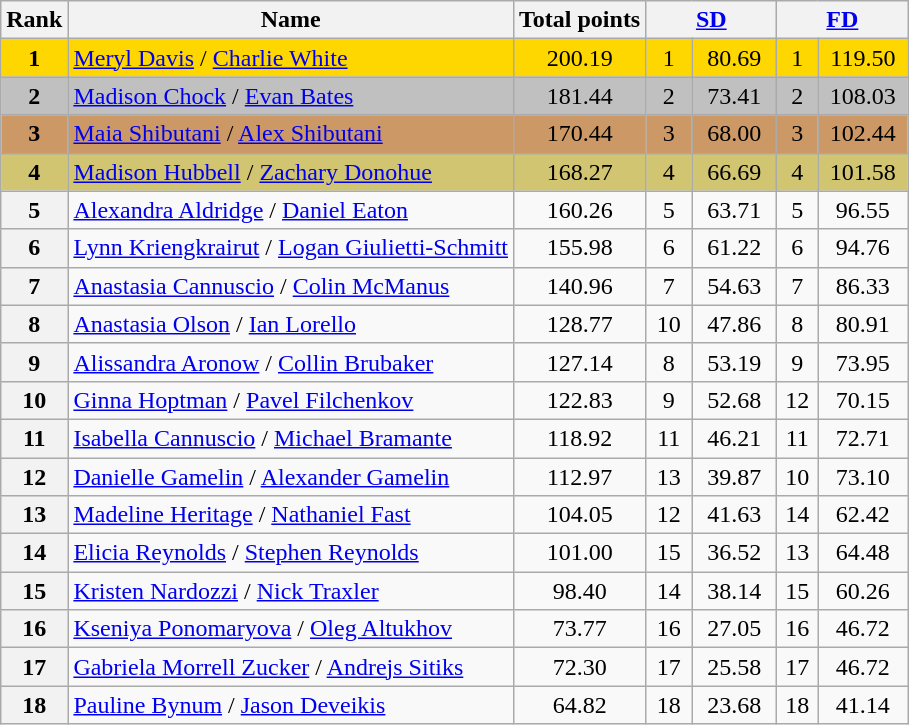<table class="wikitable sortable">
<tr>
<th>Rank</th>
<th>Name</th>
<th>Total points</th>
<th colspan="2" width="80px"><a href='#'>SD</a></th>
<th colspan="2" width="80px"><a href='#'>FD</a></th>
</tr>
<tr bgcolor="gold">
<td align="center"><strong>1</strong></td>
<td><a href='#'>Meryl Davis</a> / <a href='#'> Charlie White</a></td>
<td align="center">200.19</td>
<td align="center">1</td>
<td align="center">80.69</td>
<td align="center">1</td>
<td align="center">119.50</td>
</tr>
<tr bgcolor="silver">
<td align="center"><strong>2</strong></td>
<td><a href='#'>Madison Chock</a> / <a href='#'>Evan Bates</a></td>
<td align="center">181.44</td>
<td align="center">2</td>
<td align="center">73.41</td>
<td align="center">2</td>
<td align="center">108.03</td>
</tr>
<tr bgcolor="cc9966">
<td align="center"><strong>3</strong></td>
<td><a href='#'>Maia Shibutani</a> / <a href='#'>Alex Shibutani</a></td>
<td align="center">170.44</td>
<td align="center">3</td>
<td align="center">68.00</td>
<td align="center">3</td>
<td align="center">102.44</td>
</tr>
<tr bgcolor="#d1c571">
<td align="center"><strong>4</strong></td>
<td><a href='#'>Madison Hubbell</a> / <a href='#'>Zachary Donohue</a></td>
<td align="center">168.27</td>
<td align="center">4</td>
<td align="center">66.69</td>
<td align="center">4</td>
<td align="center">101.58</td>
</tr>
<tr>
<th>5</th>
<td><a href='#'>Alexandra Aldridge</a> / <a href='#'>Daniel Eaton</a></td>
<td align="center">160.26</td>
<td align="center">5</td>
<td align="center">63.71</td>
<td align="center">5</td>
<td align="center">96.55</td>
</tr>
<tr>
<th>6</th>
<td><a href='#'>Lynn Kriengkrairut</a> / <a href='#'>Logan Giulietti-Schmitt</a></td>
<td align="center">155.98</td>
<td align="center">6</td>
<td align="center">61.22</td>
<td align="center">6</td>
<td align="center">94.76</td>
</tr>
<tr>
<th>7</th>
<td><a href='#'>Anastasia Cannuscio</a> / <a href='#'>Colin McManus</a></td>
<td align="center">140.96</td>
<td align="center">7</td>
<td align="center">54.63</td>
<td align="center">7</td>
<td align="center">86.33</td>
</tr>
<tr>
<th>8</th>
<td><a href='#'>Anastasia Olson</a> / <a href='#'>Ian Lorello</a></td>
<td align="center">128.77</td>
<td align="center">10</td>
<td align="center">47.86</td>
<td align="center">8</td>
<td align="center">80.91</td>
</tr>
<tr>
<th>9</th>
<td><a href='#'>Alissandra Aronow</a> / <a href='#'>Collin Brubaker</a></td>
<td align="center">127.14</td>
<td align="center">8</td>
<td align="center">53.19</td>
<td align="center">9</td>
<td align="center">73.95</td>
</tr>
<tr>
<th>10</th>
<td><a href='#'>Ginna Hoptman</a> / <a href='#'>Pavel Filchenkov</a></td>
<td align="center">122.83</td>
<td align="center">9</td>
<td align="center">52.68</td>
<td align="center">12</td>
<td align="center">70.15</td>
</tr>
<tr>
<th>11</th>
<td><a href='#'>Isabella Cannuscio</a> / <a href='#'>Michael Bramante</a></td>
<td align="center">118.92</td>
<td align="center">11</td>
<td align="center">46.21</td>
<td align="center">11</td>
<td align="center">72.71</td>
</tr>
<tr>
<th>12</th>
<td><a href='#'>Danielle Gamelin</a> / <a href='#'>Alexander Gamelin</a></td>
<td align="center">112.97</td>
<td align="center">13</td>
<td align="center">39.87</td>
<td align="center">10</td>
<td align="center">73.10</td>
</tr>
<tr>
<th>13</th>
<td><a href='#'>Madeline Heritage</a> / <a href='#'>Nathaniel Fast</a></td>
<td align="center">104.05</td>
<td align="center">12</td>
<td align="center">41.63</td>
<td align="center">14</td>
<td align="center">62.42</td>
</tr>
<tr>
<th>14</th>
<td><a href='#'>Elicia Reynolds</a> / <a href='#'>Stephen Reynolds</a></td>
<td align="center">101.00</td>
<td align="center">15</td>
<td align="center">36.52</td>
<td align="center">13</td>
<td align="center">64.48</td>
</tr>
<tr>
<th>15</th>
<td><a href='#'>Kristen Nardozzi</a> / <a href='#'>Nick Traxler</a></td>
<td align="center">98.40</td>
<td align="center">14</td>
<td align="center">38.14</td>
<td align="center">15</td>
<td align="center">60.26</td>
</tr>
<tr>
<th>16</th>
<td><a href='#'>Kseniya Ponomaryova</a> / <a href='#'>Oleg Altukhov</a></td>
<td align="center">73.77</td>
<td align="center">16</td>
<td align="center">27.05</td>
<td align="center">16</td>
<td align="center">46.72</td>
</tr>
<tr>
<th>17</th>
<td><a href='#'>Gabriela Morrell Zucker</a> / <a href='#'>Andrejs Sitiks</a></td>
<td align="center">72.30</td>
<td align="center">17</td>
<td align="center">25.58</td>
<td align="center">17</td>
<td align="center">46.72</td>
</tr>
<tr>
<th>18</th>
<td><a href='#'>Pauline Bynum</a> / <a href='#'>Jason Deveikis</a></td>
<td align="center">64.82</td>
<td align="center">18</td>
<td align="center">23.68</td>
<td align="center">18</td>
<td align="center">41.14</td>
</tr>
</table>
